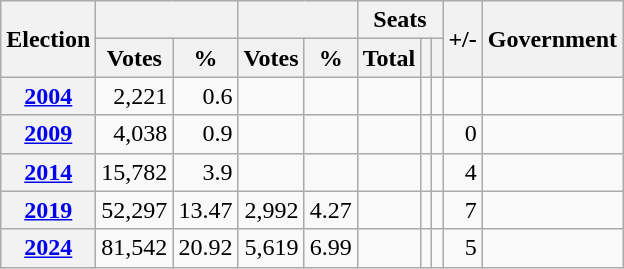<table class="wikitable" style="text-align:right;">
<tr>
<th rowspan=2>Election</th>
<th colspan=2></th>
<th colspan=2></th>
<th colspan=3>Seats</th>
<th rowspan=2>+/-</th>
<th rowspan=2>Government</th>
</tr>
<tr>
<th>Votes</th>
<th>%</th>
<th>Votes</th>
<th>%</th>
<th>Total</th>
<th></th>
<th></th>
</tr>
<tr>
<th><a href='#'>2004</a></th>
<td>2,221</td>
<td>0.6</td>
<td></td>
<td></td>
<td></td>
<td></td>
<td></td>
<td></td>
<td></td>
</tr>
<tr>
<th><a href='#'>2009</a></th>
<td>4,038</td>
<td>0.9</td>
<td></td>
<td></td>
<td></td>
<td></td>
<td></td>
<td> 0</td>
<td></td>
</tr>
<tr>
<th><a href='#'>2014</a></th>
<td>15,782</td>
<td>3.9</td>
<td></td>
<td></td>
<td></td>
<td></td>
<td></td>
<td> 4</td>
<td></td>
</tr>
<tr>
<th><a href='#'>2019</a></th>
<td>52,297</td>
<td>13.47</td>
<td>2,992</td>
<td>4.27</td>
<td></td>
<td></td>
<td></td>
<td> 7</td>
<td></td>
</tr>
<tr>
<th><a href='#'>2024</a></th>
<td>81,542</td>
<td>20.92</td>
<td>5,619</td>
<td>6.99</td>
<td></td>
<td></td>
<td></td>
<td> 5</td>
<td></td>
</tr>
</table>
